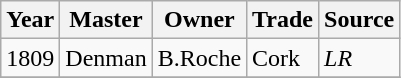<table class=" wikitable">
<tr>
<th>Year</th>
<th>Master</th>
<th>Owner</th>
<th>Trade</th>
<th>Source</th>
</tr>
<tr>
<td>1809</td>
<td>Denman</td>
<td>B.Roche</td>
<td>Cork</td>
<td><em>LR</em></td>
</tr>
<tr>
</tr>
</table>
